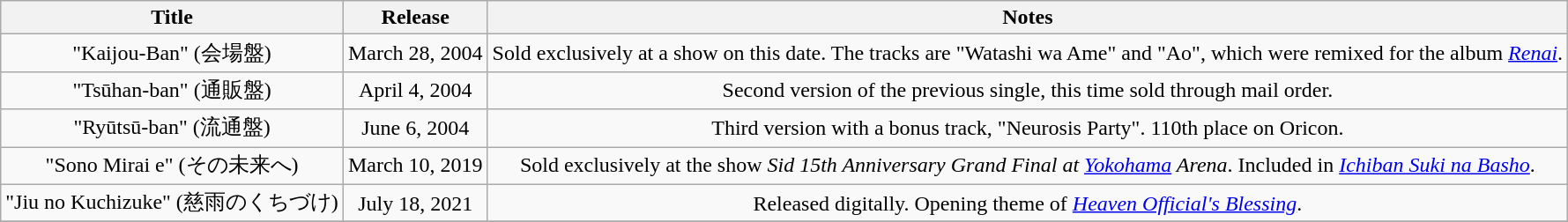<table class="wikitable" style="text-align:center;">
<tr>
<th>Title</th>
<th>Release</th>
<th>Notes</th>
</tr>
<tr>
<td>"Kaijou-Ban" (会場盤)</td>
<td>March 28, 2004</td>
<td>Sold exclusively at a show on this date. The tracks are "Watashi wa Ame" and "Ao", which were remixed for the album <em><a href='#'>Renai</a></em>.</td>
</tr>
<tr>
<td>"Tsūhan-ban" (通販盤)</td>
<td>April 4, 2004</td>
<td>Second version of the previous single, this time sold through mail order.</td>
</tr>
<tr>
<td>"Ryūtsū-ban" (流通盤)</td>
<td>June 6, 2004</td>
<td>Third version with a bonus track, "Neurosis Party". 110th place on Oricon.</td>
</tr>
<tr>
<td>"Sono Mirai e" (その未来へ)</td>
<td>March 10, 2019</td>
<td>Sold exclusively at the show <em>Sid 15th Anniversary Grand Final at <a href='#'>Yokohama</a> Arena</em>. Included in <em><a href='#'>Ichiban Suki na Basho</a></em>.</td>
</tr>
<tr>
<td>"Jiu no Kuchizuke" (慈雨のくちづけ)</td>
<td>July 18, 2021</td>
<td>Released digitally. Opening theme of <em><a href='#'>Heaven Official's Blessing</a></em>.</td>
</tr>
<tr>
</tr>
</table>
